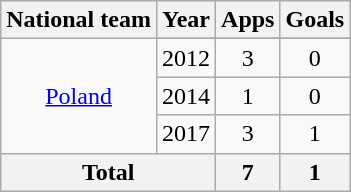<table class="wikitable" style="text-align:center">
<tr>
<th>National team</th>
<th>Year</th>
<th>Apps</th>
<th>Goals</th>
</tr>
<tr>
<td rowspan=4><a href='#'>Poland</a></td>
</tr>
<tr>
<td>2012</td>
<td>3</td>
<td>0</td>
</tr>
<tr>
<td>2014</td>
<td>1</td>
<td>0</td>
</tr>
<tr>
<td>2017</td>
<td>3</td>
<td>1</td>
</tr>
<tr>
<th colspan="2">Total</th>
<th>7</th>
<th>1</th>
</tr>
</table>
